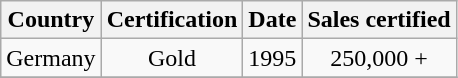<table class="wikitable sortable">
<tr>
<th bgcolor="#ebf5ff">Country</th>
<th bgcolor="#ebf5ff">Certification</th>
<th bgcolor="#ebf5ff">Date</th>
<th bgcolor="#ebf5ff">Sales certified</th>
</tr>
<tr>
<td>Germany </td>
<td align="center">Gold</td>
<td align="center">1995</td>
<td align="center">250,000 +</td>
</tr>
<tr>
</tr>
</table>
